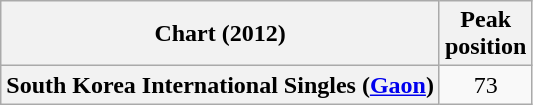<table class="wikitable plainrowheaders" style="text-align:center">
<tr>
<th scope="col">Chart (2012)</th>
<th scope="col">Peak<br>position</th>
</tr>
<tr>
<th scope="row">South Korea International Singles (<a href='#'>Gaon</a>)</th>
<td>73</td>
</tr>
</table>
